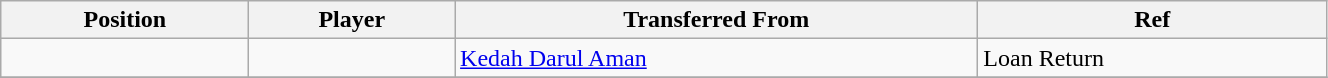<table class="wikitable sortable" style="width:70%; font-size:100%; text-align:left;">
<tr>
<th>Position</th>
<th>Player</th>
<th>Transferred From</th>
<th>Ref</th>
</tr>
<tr>
<td></td>
<td></td>
<td> <a href='#'>Kedah Darul Aman</a></td>
<td>Loan Return</td>
</tr>
<tr>
</tr>
</table>
